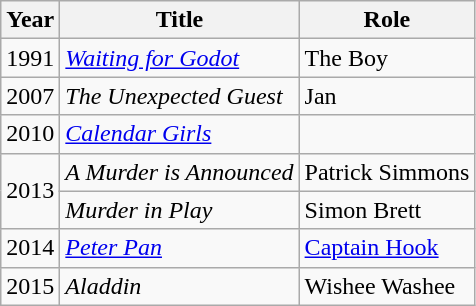<table class="wikitable sortable">
<tr>
<th>Year</th>
<th>Title</th>
<th>Role</th>
</tr>
<tr>
<td>1991</td>
<td><em><a href='#'>Waiting for Godot</a></em></td>
<td>The Boy</td>
</tr>
<tr>
<td>2007</td>
<td><em>The Unexpected Guest</em></td>
<td>Jan</td>
</tr>
<tr>
<td>2010</td>
<td><em><a href='#'>Calendar Girls</a></em></td>
<td></td>
</tr>
<tr>
<td rowspan=2>2013</td>
<td><em>A Murder is Announced</em></td>
<td>Patrick Simmons</td>
</tr>
<tr>
<td><em>Murder in Play</em></td>
<td>Simon Brett</td>
</tr>
<tr>
<td>2014</td>
<td><em><a href='#'>Peter Pan</a></em></td>
<td><a href='#'>Captain Hook</a></td>
</tr>
<tr>
<td>2015</td>
<td><em>Aladdin</em></td>
<td>Wishee Washee</td>
</tr>
</table>
